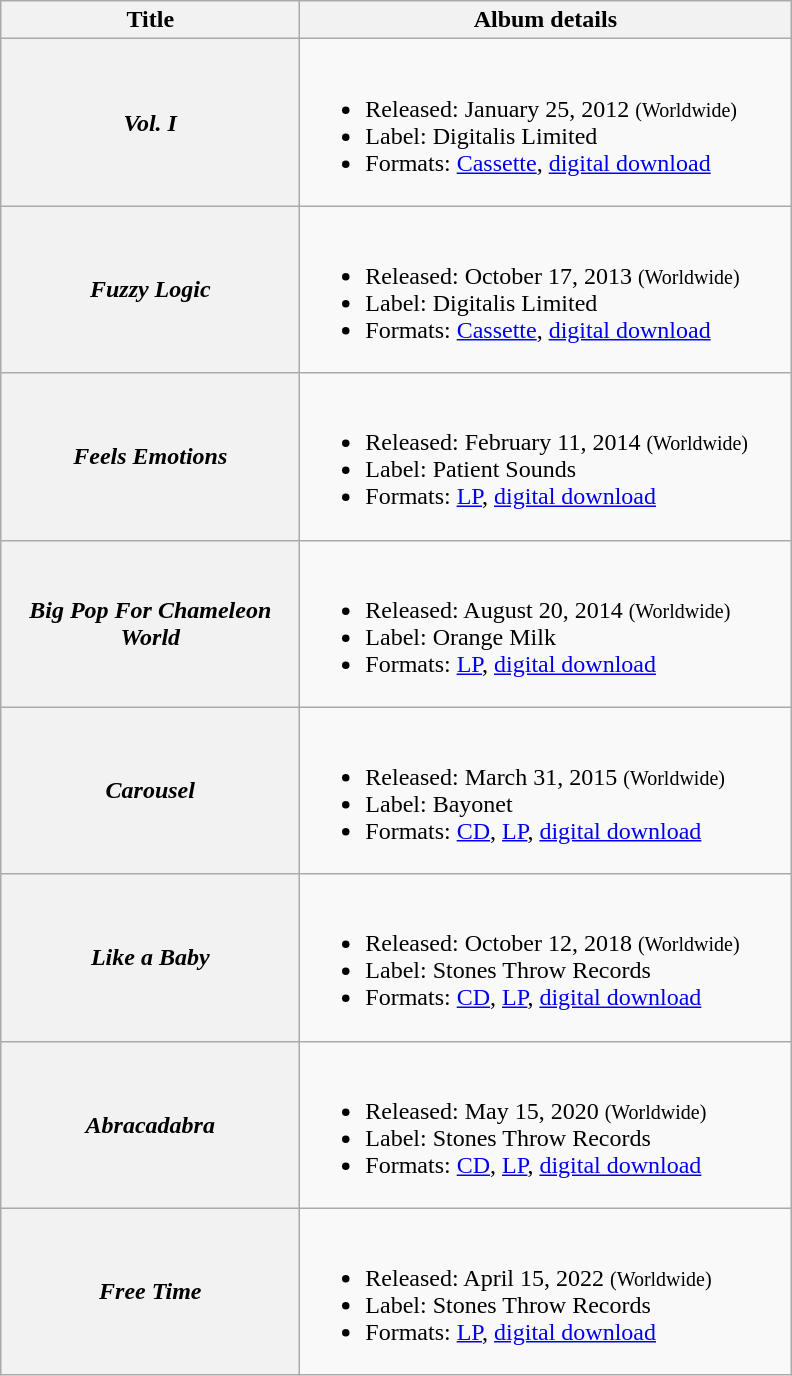<table class="wikitable plainrowheaders">
<tr>
<th scope="col" style="width:12em;">Title</th>
<th scope="col" style="width:20em;">Album details</th>
</tr>
<tr>
<th scope="row"><em>Vol. I</em></th>
<td><br><ul><li>Released: January 25, 2012 <small>(Worldwide)</small></li><li>Label: Digitalis Limited</li><li>Formats: <a href='#'>Cassette</a>, <a href='#'>digital download</a></li></ul></td>
</tr>
<tr>
<th scope="row"><em>Fuzzy Logic</em></th>
<td><br><ul><li>Released: October 17, 2013 <small>(Worldwide)</small></li><li>Label: Digitalis Limited</li><li>Formats: <a href='#'>Cassette</a>, <a href='#'>digital download</a></li></ul></td>
</tr>
<tr>
<th scope="row"><em>Feels Emotions</em></th>
<td><br><ul><li>Released: February 11, 2014 <small>(Worldwide)</small></li><li>Label: Patient Sounds</li><li>Formats: <a href='#'>LP</a>, <a href='#'>digital download</a></li></ul></td>
</tr>
<tr>
<th scope="row"><em>Big Pop For Chameleon World</em></th>
<td><br><ul><li>Released: August 20, 2014 <small>(Worldwide)</small></li><li>Label: Orange Milk</li><li>Formats: <a href='#'>LP</a>, <a href='#'>digital download</a></li></ul></td>
</tr>
<tr>
<th scope="row"><em>Carousel</em></th>
<td><br><ul><li>Released: March 31, 2015 <small>(Worldwide)</small></li><li>Label: Bayonet</li><li>Formats: <a href='#'>CD</a>, <a href='#'>LP</a>, <a href='#'>digital download</a></li></ul></td>
</tr>
<tr>
<th scope="row"><em>Like a Baby</em></th>
<td><br><ul><li>Released: October 12, 2018 <small>(Worldwide)</small></li><li>Label: Stones Throw Records</li><li>Formats: <a href='#'>CD</a>, <a href='#'>LP</a>, <a href='#'>digital download</a></li></ul></td>
</tr>
<tr>
<th scope="row"><em>Abracadabra</em></th>
<td><br><ul><li>Released: May 15, 2020 <small>(Worldwide)</small></li><li>Label: Stones Throw Records</li><li>Formats: <a href='#'>CD</a>, <a href='#'>LP</a>, <a href='#'>digital download</a></li></ul></td>
</tr>
<tr>
<th scope="row"><em>Free Time</em></th>
<td><br><ul><li>Released: April 15, 2022 <small>(Worldwide)</small></li><li>Label: Stones Throw Records</li><li>Formats: <a href='#'>LP</a>, <a href='#'>digital download</a></li></ul></td>
</tr>
</table>
